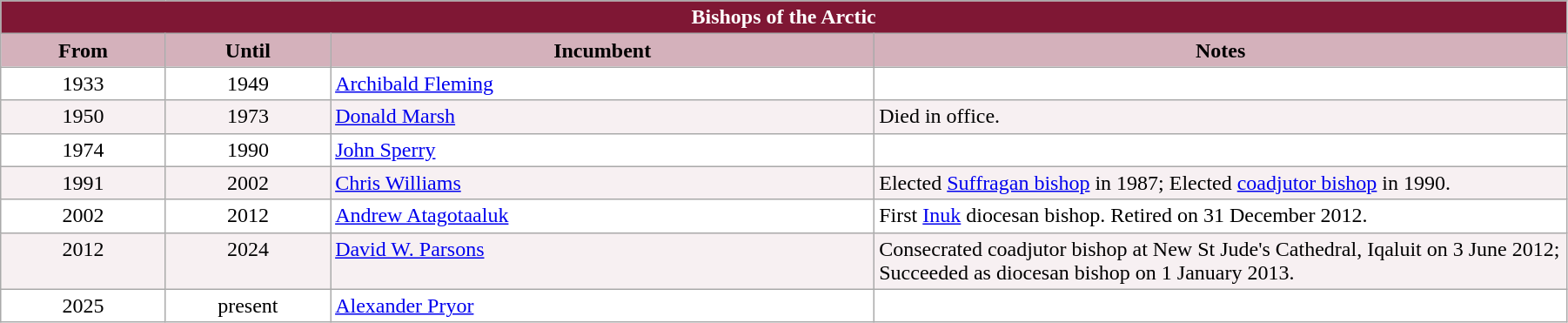<table class="wikitable" style="width: 95%;">
<tr>
<th colspan="4" style="background-color: #7F1734; color: white;">Bishops of the Arctic</th>
</tr>
<tr>
<th style="background-color: #D4B1BB; width: 10%;">From</th>
<th style="background-color: #D4B1BB; width: 10%;">Until</th>
<th style="background-color: #D4B1BB; width: 33%;">Incumbent</th>
<th style="background-color: #D4B1BB; width: 42%;">Notes</th>
</tr>
<tr valign="top" style="background-color: white;">
<td style="text-align: center;">1933</td>
<td style="text-align: center;">1949</td>
<td><a href='#'>Archibald Fleming</a></td>
<td></td>
</tr>
<tr valign="top" style="background-color: #F7F0F2;">
<td style="text-align: center;">1950</td>
<td style="text-align: center;">1973</td>
<td><a href='#'>Donald Marsh</a></td>
<td>Died in office.</td>
</tr>
<tr valign="top" style="background-color: white;">
<td style="text-align: center;">1974</td>
<td style="text-align: center;">1990</td>
<td><a href='#'>John Sperry</a></td>
<td></td>
</tr>
<tr valign="top" style="background-color: #F7F0F2;">
<td style="text-align: center;">1991</td>
<td style="text-align: center;">2002</td>
<td><a href='#'>Chris Williams</a></td>
<td>Elected <a href='#'>Suffragan bishop</a> in 1987; Elected <a href='#'>coadjutor bishop</a> in 1990.</td>
</tr>
<tr valign="top" style="background-color: white;">
<td style="text-align: center;">2002</td>
<td style="text-align: center;">2012</td>
<td><a href='#'>Andrew Atagotaaluk</a></td>
<td>First <a href='#'>Inuk</a> diocesan bishop. Retired on 31 December 2012.</td>
</tr>
<tr valign="top" style="background-color: #F7F0F2;">
<td style="text-align: center;">2012</td>
<td style="text-align: center;">2024</td>
<td><a href='#'>David W. Parsons</a></td>
<td>Consecrated coadjutor bishop at New St Jude's Cathedral, Iqaluit on 3 June 2012;  Succeeded as diocesan bishop on 1 January 2013.</td>
</tr>
<tr valign="top" style="background-color: white;">
<td style="text-align: center;">2025</td>
<td style="text-align: center;">present</td>
<td><a href='#'>Alexander Pryor</a></td>
<td></td>
</tr>
</table>
